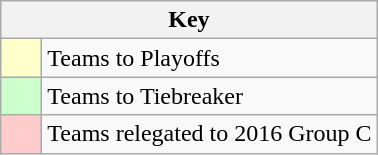<table class="wikitable" style="text-align: center;">
<tr>
<th colspan=2>Key</th>
</tr>
<tr>
<td style="background:#ffffcc; width:20px;"></td>
<td align=left>Teams to Playoffs</td>
</tr>
<tr>
<td style="background:#ccffcc; width:20px;"></td>
<td align=left>Teams to Tiebreaker</td>
</tr>
<tr>
<td style="background:#ffcccc; width:20px;"></td>
<td align=left>Teams relegated to 2016 Group C</td>
</tr>
</table>
